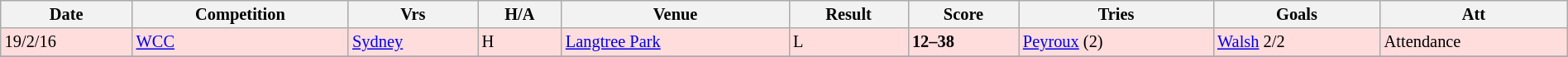<table class="wikitable" style="font-size:85%;" width="100%">
<tr>
<th>Date</th>
<th>Competition</th>
<th>Vrs</th>
<th>H/A</th>
<th>Venue</th>
<th>Result</th>
<th>Score</th>
<th>Tries</th>
<th>Goals</th>
<th>Att</th>
</tr>
<tr style="background:#ffdddd;" width=20 | >
<td>19/2/16</td>
<td><a href='#'>WCC</a></td>
<td><a href='#'>Sydney</a></td>
<td>H</td>
<td><a href='#'>Langtree Park</a></td>
<td>L</td>
<td><strong>12–38</strong></td>
<td><a href='#'>Peyroux</a> (2)</td>
<td><a href='#'>Walsh</a> 2/2</td>
<td>Attendance</td>
</tr>
<tr>
</tr>
</table>
